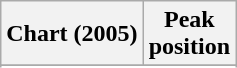<table class="wikitable sortable plainrowheaders">
<tr>
<th scope="col">Chart (2005)</th>
<th scope="col">Peak<br>position</th>
</tr>
<tr>
</tr>
<tr>
</tr>
<tr>
</tr>
<tr>
</tr>
<tr>
</tr>
</table>
